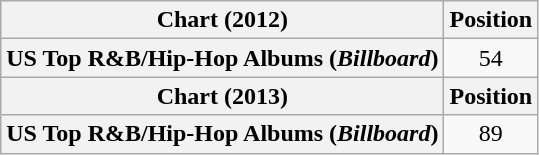<table class="wikitable plainrowheaders">
<tr>
<th scope="col">Chart (2012)</th>
<th scope="col">Position</th>
</tr>
<tr>
<th scope="row">US Top R&B/Hip-Hop Albums (<em>Billboard</em>)</th>
<td align="center">54</td>
</tr>
<tr>
<th scope="col">Chart (2013)</th>
<th scope="col">Position</th>
</tr>
<tr>
<th scope="row">US Top R&B/Hip-Hop Albums (<em>Billboard</em>)</th>
<td align="center">89</td>
</tr>
</table>
